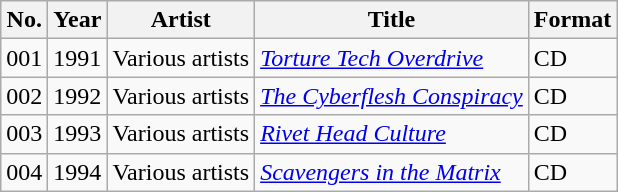<table class="wikitable sortable">
<tr>
<th>No.</th>
<th>Year</th>
<th>Artist</th>
<th>Title</th>
<th>Format</th>
</tr>
<tr>
<td>001</td>
<td>1991</td>
<td>Various artists</td>
<td><em><a href='#'>Torture Tech Overdrive</a></em></td>
<td>CD</td>
</tr>
<tr>
<td>002</td>
<td>1992</td>
<td>Various artists</td>
<td><em><a href='#'>The Cyberflesh Conspiracy</a></em></td>
<td>CD</td>
</tr>
<tr>
<td>003</td>
<td>1993</td>
<td>Various artists</td>
<td><em><a href='#'>Rivet Head Culture</a></em></td>
<td>CD</td>
</tr>
<tr>
<td>004</td>
<td>1994</td>
<td>Various artists</td>
<td><em><a href='#'>Scavengers in the Matrix</a></em></td>
<td>CD</td>
</tr>
</table>
